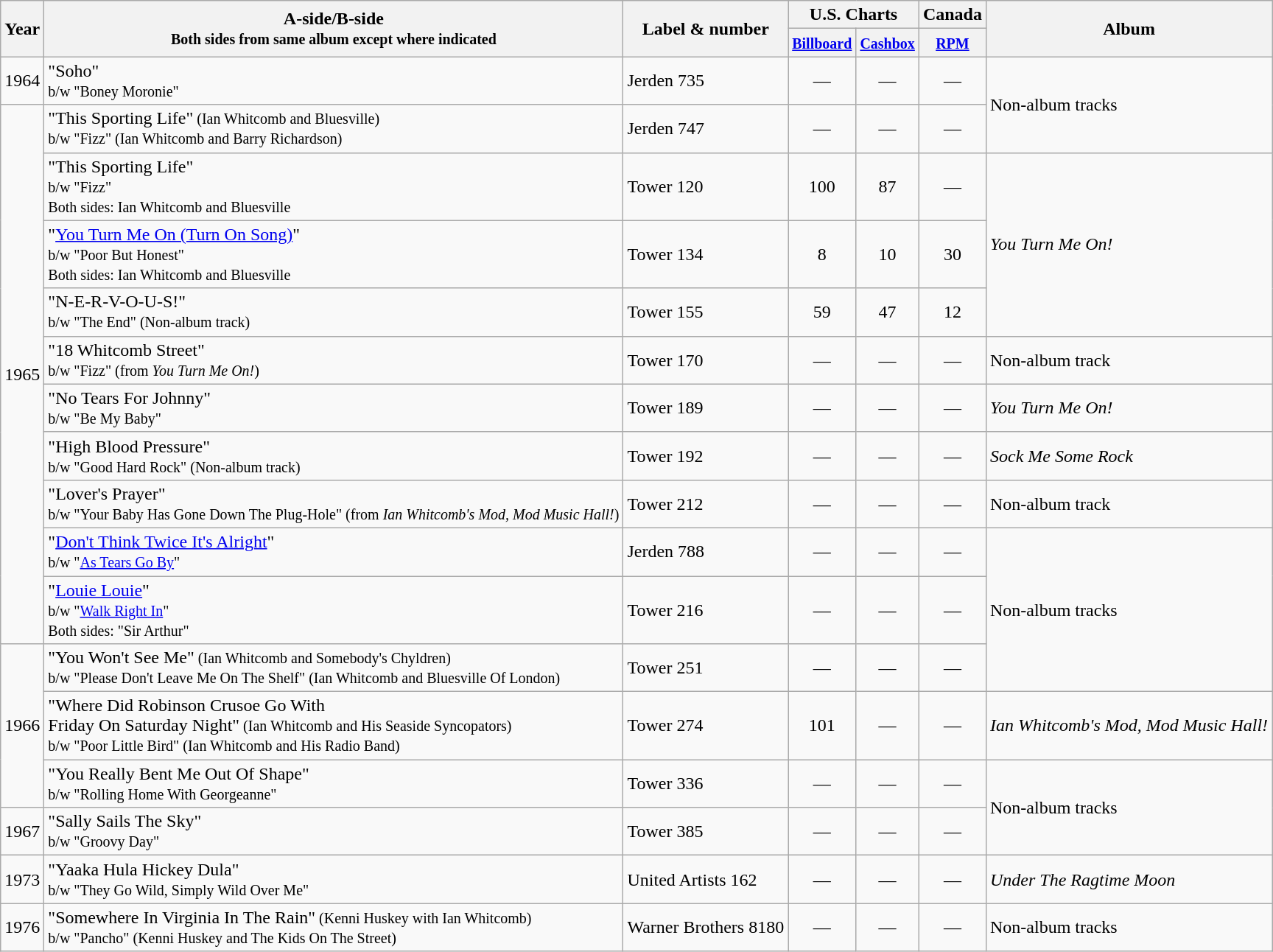<table class="wikitable">
<tr>
<th style="text-align:center;" rowspan="2">Year</th>
<th style="text-align:center" rowspan="2">A-side/B-side<br><small>Both sides from same album except where indicated</small></th>
<th style="text-align:center" rowspan="2">Label & number</th>
<th style="text-align:center;" colspan="2">U.S. Charts</th>
<th style="text-align:center;" colspan="1">Canada</th>
<th style="text-align:center;" rowspan="2">Album</th>
</tr>
<tr>
<th style="text-align:center;"><small><a href='#'>Billboard</a></small></th>
<th style="text-align:center;"><small><a href='#'>Cashbox</a></small></th>
<th style="text-align:center;"><small><a href='#'>RPM</a></small></th>
</tr>
<tr>
<td>1964</td>
<td>"Soho"<br><small>b/w "Boney Moronie"</small></td>
<td>Jerden 735</td>
<td style="text-align:center;">—</td>
<td style="text-align:center;">—</td>
<td style="text-align:center;">—</td>
<td rowspan="2">Non-album tracks</td>
</tr>
<tr>
<td rowspan="10">1965</td>
<td>"This Sporting Life"<small> (Ian Whitcomb and Bluesville)<br>b/w "Fizz" (Ian Whitcomb and Barry Richardson)</small></td>
<td>Jerden 747</td>
<td style="text-align:center;">—</td>
<td style="text-align:center;">—</td>
<td style="text-align:center;">—</td>
</tr>
<tr>
<td>"This Sporting Life"<br><small>b/w "Fizz"<br>Both sides: Ian Whitcomb and Bluesville</small></td>
<td>Tower 120</td>
<td style="text-align:center;">100</td>
<td style="text-align:center;">87</td>
<td style="text-align:center;">—</td>
<td rowspan="3"><em>You Turn Me On!</em></td>
</tr>
<tr>
<td>"<a href='#'>You Turn Me On (Turn On Song)</a>"<br><small>b/w "Poor But Honest"<br>Both sides: Ian Whitcomb and Bluesville</small></td>
<td>Tower 134</td>
<td style="text-align:center;">8</td>
<td style="text-align:center;">10</td>
<td style="text-align:center;">30</td>
</tr>
<tr>
<td>"N-E-R-V-O-U-S!"<br><small>b/w "The End" (Non-album track)</small></td>
<td>Tower 155</td>
<td style="text-align:center;">59</td>
<td style="text-align:center;">47</td>
<td style="text-align:center;">12</td>
</tr>
<tr>
<td>"18 Whitcomb Street"<br><small>b/w "Fizz" (from <em>You Turn Me On!</em>)</small></td>
<td>Tower 170</td>
<td style="text-align:center;">—</td>
<td style="text-align:center;">—</td>
<td style="text-align:center;">—</td>
<td>Non-album track</td>
</tr>
<tr>
<td>"No Tears For Johnny"<br><small>b/w "Be My Baby"</small></td>
<td>Tower 189</td>
<td style="text-align:center;">—</td>
<td style="text-align:center;">—</td>
<td style="text-align:center;">—</td>
<td><em>You Turn Me On!</em></td>
</tr>
<tr>
<td>"High Blood Pressure"<br><small>b/w "Good Hard Rock" (Non-album track)</small></td>
<td>Tower 192</td>
<td style="text-align:center;">—</td>
<td style="text-align:center;">—</td>
<td style="text-align:center;">—</td>
<td><em>Sock Me Some Rock</em></td>
</tr>
<tr>
<td>"Lover's Prayer"<br><small>b/w "Your Baby Has Gone Down The Plug-Hole" (from <em>Ian Whitcomb's Mod, Mod Music Hall!</em>)</small></td>
<td>Tower 212</td>
<td style="text-align:center;">—</td>
<td style="text-align:center;">—</td>
<td style="text-align:center;">—</td>
<td>Non-album track</td>
</tr>
<tr>
<td>"<a href='#'>Don't Think Twice It's Alright</a>"<br><small>b/w "<a href='#'>As Tears Go By</a>"</small></td>
<td>Jerden 788</td>
<td style="text-align:center;">—</td>
<td style="text-align:center;">—</td>
<td style="text-align:center;">—</td>
<td rowspan="3">Non-album tracks</td>
</tr>
<tr>
<td>"<a href='#'>Louie Louie</a>"<br><small>b/w "<a href='#'>Walk Right In</a>"<br>Both sides: "Sir Arthur"</small></td>
<td>Tower 216</td>
<td style="text-align:center;">—</td>
<td style="text-align:center;">—</td>
<td style="text-align:center;">—</td>
</tr>
<tr>
<td rowspan="3">1966</td>
<td>"You Won't See Me"<small> (Ian Whitcomb and Somebody's Chyldren)<br>b/w "Please Don't Leave Me On The Shelf" (Ian Whitcomb and Bluesville Of London)</small></td>
<td>Tower 251</td>
<td style="text-align:center;">—</td>
<td style="text-align:center;">—</td>
<td style="text-align:center;">—</td>
</tr>
<tr>
<td>"Where Did Robinson Crusoe Go With<br>Friday On Saturday Night"<small> (Ian Whitcomb and His Seaside Syncopators)<br>b/w "Poor Little Bird" (Ian Whitcomb and His Radio Band)</small></td>
<td>Tower 274</td>
<td style="text-align:center;">101</td>
<td style="text-align:center;">—</td>
<td style="text-align:center;">—</td>
<td><em>Ian Whitcomb's Mod, Mod Music Hall!</em></td>
</tr>
<tr>
<td>"You Really Bent Me Out Of Shape"<br><small>b/w "Rolling Home With Georgeanne"</small></td>
<td>Tower 336</td>
<td style="text-align:center;">—</td>
<td style="text-align:center;">—</td>
<td style="text-align:center;">—</td>
<td rowspan="2">Non-album tracks</td>
</tr>
<tr>
<td>1967</td>
<td>"Sally Sails The Sky"<br><small>b/w "Groovy Day" </small></td>
<td>Tower 385</td>
<td style="text-align:center;">—</td>
<td style="text-align:center;">—</td>
<td style="text-align:center;">—</td>
</tr>
<tr>
<td>1973</td>
<td>"Yaaka Hula Hickey Dula"<br><small>b/w "They Go Wild, Simply Wild Over Me" </small></td>
<td>United Artists 162</td>
<td style="text-align:center;">—</td>
<td style="text-align:center;">—</td>
<td style="text-align:center;">—</td>
<td><em>Under The Ragtime Moon</em></td>
</tr>
<tr>
<td>1976</td>
<td>"Somewhere In Virginia In The Rain"<small> (Kenni Huskey with Ian Whitcomb)<br>b/w "Pancho" (Kenni Huskey and The Kids On The Street)</small></td>
<td>Warner Brothers 8180</td>
<td style="text-align:center;">—</td>
<td style="text-align:center;">—</td>
<td style="text-align:center;">—</td>
<td>Non-album tracks</td>
</tr>
</table>
